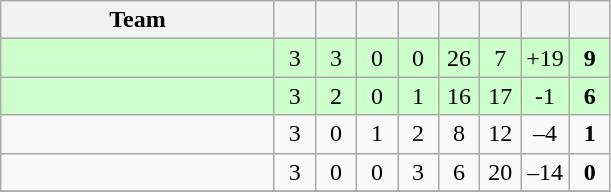<table class="wikitable" style="text-align: center;">
<tr>
<th width="175">Team</th>
<th width="20"></th>
<th width="20"></th>
<th width="20"></th>
<th width="20"></th>
<th width="20"></th>
<th width="20"></th>
<th width="20"></th>
<th width="20"></th>
</tr>
<tr align=center bgcolor=#ccffcc>
<td style="text-align:left;"></td>
<td>3</td>
<td>3</td>
<td>0</td>
<td>0</td>
<td>26</td>
<td>7</td>
<td>+19</td>
<td><strong>9</strong></td>
</tr>
<tr align=center bgcolor=#ccffcc>
<td style="text-align:left;"></td>
<td>3</td>
<td>2</td>
<td>0</td>
<td>1</td>
<td>16</td>
<td>17</td>
<td>-1</td>
<td><strong>6</strong></td>
</tr>
<tr>
<td style="text-align:left;"></td>
<td>3</td>
<td>0</td>
<td>1</td>
<td>2</td>
<td>8</td>
<td>12</td>
<td>–4</td>
<td><strong>1</strong></td>
</tr>
<tr>
<td style="text-align:left;"></td>
<td>3</td>
<td>0</td>
<td>0</td>
<td>3</td>
<td>6</td>
<td>20</td>
<td>–14</td>
<td><strong>0</strong></td>
</tr>
<tr>
</tr>
</table>
